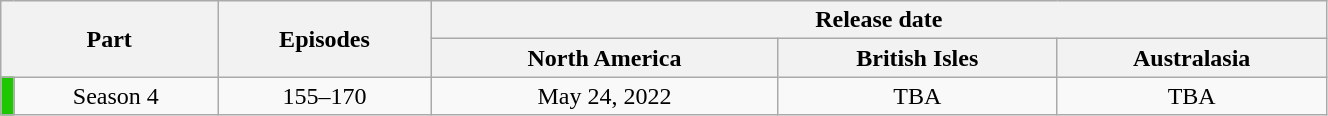<table class="wikitable" style="text-align: center; width: 70%;">
<tr>
<th colspan="2" rowspan="2">Part</th>
<th rowspan="2">Episodes</th>
<th colspan="3">Release date</th>
</tr>
<tr>
<th>North America</th>
<th>British Isles</th>
<th>Australasia</th>
</tr>
<tr>
<td rowspan="11" width="1%" style="background: #1FC700;"></td>
<td rowspan="1">Season 4</td>
<td>155–170</td>
<td>May 24, 2022</td>
<td>TBA</td>
<td>TBA</td>
</tr>
</table>
